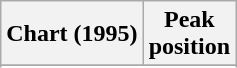<table class="wikitable sortable">
<tr>
<th align="left">Chart (1995)</th>
<th align="center">Peak<br>position</th>
</tr>
<tr>
</tr>
<tr>
</tr>
</table>
